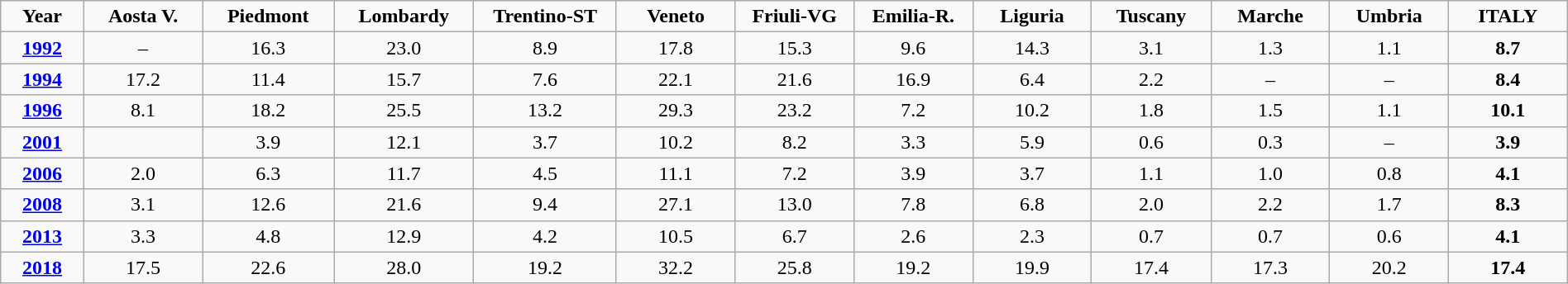<table class="wikitable" style="text-align:center; width:100%">
<tr>
<td style="width:3.5%"><strong>Year</strong></td>
<td style="width:5%"><strong>Aosta V.</strong></td>
<td style="width:5%"><strong>Piedmont</strong></td>
<td style="width:5%"><strong>Lombardy</strong></td>
<td style="width:6%"><strong>Trentino-ST</strong></td>
<td style="width:5%"><strong>Veneto</strong></td>
<td style="width:5%"><strong>Friuli-VG</strong></td>
<td style="width:5%"><strong>Emilia-R.</strong></td>
<td style="width:5%"><strong>Liguria</strong></td>
<td style="width:5%"><strong>Tuscany</strong></td>
<td style="width:5%"><strong>Marche</strong></td>
<td style="width:5%"><strong>Umbria</strong></td>
<td style="width:5%"><strong>ITALY</strong></td>
</tr>
<tr>
<td><strong><a href='#'>1992</a></strong></td>
<td>–</td>
<td>16.3</td>
<td>23.0</td>
<td>8.9</td>
<td>17.8</td>
<td>15.3</td>
<td>9.6</td>
<td>14.3</td>
<td>3.1</td>
<td>1.3</td>
<td>1.1</td>
<td><strong>8.7</strong></td>
</tr>
<tr>
<td><strong><a href='#'>1994</a></strong></td>
<td>17.2</td>
<td>11.4</td>
<td>15.7</td>
<td>7.6</td>
<td>22.1</td>
<td>21.6</td>
<td>16.9</td>
<td>6.4</td>
<td>2.2</td>
<td>–</td>
<td>–</td>
<td><strong>8.4</strong></td>
</tr>
<tr>
<td><strong><a href='#'>1996</a></strong></td>
<td>8.1</td>
<td>18.2</td>
<td>25.5</td>
<td>13.2</td>
<td>29.3</td>
<td>23.2</td>
<td>7.2</td>
<td>10.2</td>
<td>1.8</td>
<td>1.5</td>
<td>1.1</td>
<td><strong>10.1</strong></td>
</tr>
<tr>
<td><strong><a href='#'>2001</a></strong></td>
<td></td>
<td>3.9</td>
<td>12.1</td>
<td>3.7</td>
<td>10.2</td>
<td>8.2</td>
<td>3.3</td>
<td>5.9</td>
<td>0.6</td>
<td>0.3</td>
<td>–</td>
<td><strong>3.9</strong></td>
</tr>
<tr>
<td><strong><a href='#'>2006</a></strong></td>
<td>2.0</td>
<td>6.3</td>
<td>11.7</td>
<td>4.5</td>
<td>11.1</td>
<td>7.2</td>
<td>3.9</td>
<td>3.7</td>
<td>1.1</td>
<td>1.0</td>
<td>0.8</td>
<td><strong>4.1</strong></td>
</tr>
<tr>
<td><strong><a href='#'>2008</a></strong></td>
<td>3.1</td>
<td>12.6</td>
<td>21.6</td>
<td>9.4</td>
<td>27.1</td>
<td>13.0</td>
<td>7.8</td>
<td>6.8</td>
<td>2.0</td>
<td>2.2</td>
<td>1.7</td>
<td><strong>8.3</strong></td>
</tr>
<tr>
<td><strong><a href='#'>2013</a></strong></td>
<td>3.3</td>
<td>4.8</td>
<td>12.9</td>
<td>4.2</td>
<td>10.5</td>
<td>6.7</td>
<td>2.6</td>
<td>2.3</td>
<td>0.7</td>
<td>0.7</td>
<td>0.6</td>
<td><strong>4.1</strong></td>
</tr>
<tr>
<td><strong><a href='#'>2018</a></strong></td>
<td>17.5</td>
<td>22.6</td>
<td>28.0</td>
<td>19.2</td>
<td>32.2</td>
<td>25.8</td>
<td>19.2</td>
<td>19.9</td>
<td>17.4</td>
<td>17.3</td>
<td>20.2</td>
<td><strong>17.4</strong></td>
</tr>
</table>
